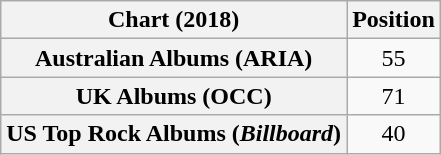<table class="wikitable plainrowheaders sortable">
<tr>
<th scope="col">Chart (2018)</th>
<th scope="col">Position</th>
</tr>
<tr>
<th scope="row">Australian Albums (ARIA)</th>
<td style="text-align:center;">55</td>
</tr>
<tr>
<th scope="row">UK Albums (OCC)</th>
<td style="text-align:center;">71</td>
</tr>
<tr>
<th scope="row">US Top Rock Albums (<em>Billboard</em>)</th>
<td style="text-align:center;">40</td>
</tr>
</table>
